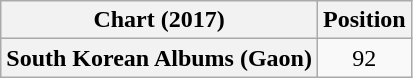<table class="wikitable plainrowheaders" style="text-align:center">
<tr>
<th scope="col">Chart (2017)</th>
<th scope="col">Position</th>
</tr>
<tr>
<th scope="row">South Korean Albums (Gaon)</th>
<td>92</td>
</tr>
</table>
